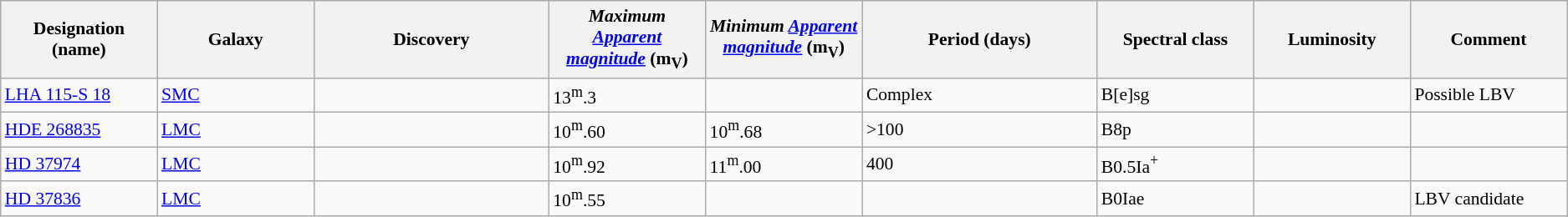<table class="wikitable sortable" style="font-size:90%;">
<tr style="background:#efefef;">
<th style="width:10%;"><strong>Designation (name)</strong></th>
<th style="width:10%;"><strong>Galaxy</strong></th>
<th style="width:15%;"><strong>Discovery</strong></th>
<th style="width:10%;"><em>Maximum <a href='#'>Apparent magnitude</a></em> (m<sub>V</sub>)</th>
<th style="width:10%;"><em>Minimum <a href='#'>Apparent magnitude</a></em> (m<sub>V</sub>)</th>
<th style="width:15%;"><strong>Period</strong> (days)</th>
<th style="width:10%;"><strong>Spectral class</strong></th>
<th style="width:10%;"><strong>Luminosity</strong></th>
<th style="width:10%;"><strong>Comment</strong></th>
</tr>
<tr>
<td><a href='#'>LHA 115-S 18</a></td>
<td><a href='#'>SMC</a></td>
<td></td>
<td>13<sup>m</sup>.3</td>
<td></td>
<td>Complex</td>
<td>B[e]sg</td>
<td> </td>
<td>Possible LBV</td>
</tr>
<tr>
<td><a href='#'>HDE 268835</a></td>
<td><a href='#'>LMC</a></td>
<td></td>
<td>10<sup>m</sup>.60</td>
<td>10<sup>m</sup>.68</td>
<td>>100</td>
<td>B8p</td>
<td> </td>
<td> </td>
</tr>
<tr>
<td><a href='#'>HD 37974</a></td>
<td><a href='#'>LMC</a></td>
<td></td>
<td>10<sup>m</sup>.92</td>
<td>11<sup>m</sup>.00</td>
<td>400</td>
<td>B0.5Ia<sup>+</sup></td>
<td> </td>
<td> </td>
</tr>
<tr>
<td><a href='#'>HD 37836</a></td>
<td><a href='#'>LMC</a></td>
<td></td>
<td>10<sup>m</sup>.55</td>
<td></td>
<td></td>
<td>B0Iae</td>
<td></td>
<td>LBV candidate</td>
</tr>
</table>
